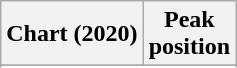<table class="wikitable sortable plainrowheaders" style="text-align:center">
<tr>
<th scope="col">Chart (2020)</th>
<th scope="col">Peak<br> position</th>
</tr>
<tr>
</tr>
<tr>
</tr>
<tr>
</tr>
</table>
